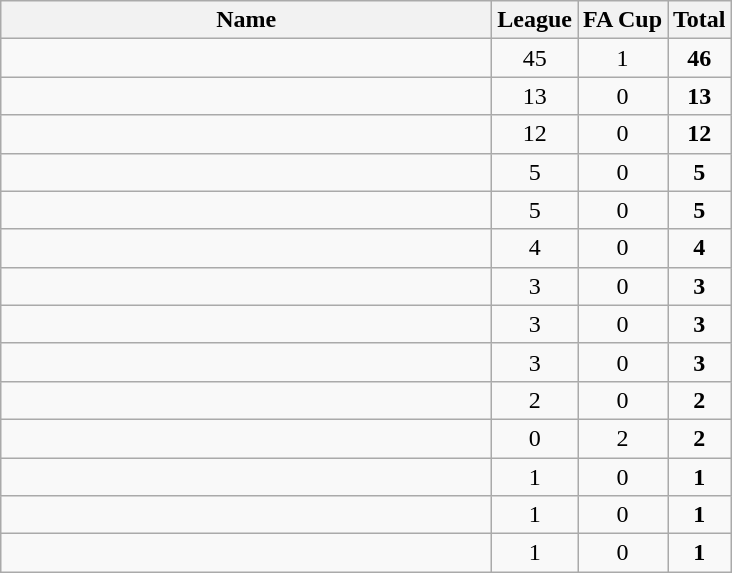<table class="wikitable sortable" style="text-align: center;">
<tr>
<th style="width:20em">Name</th>
<th>League</th>
<th>FA Cup</th>
<th>Total</th>
</tr>
<tr>
<td align="left"></td>
<td>45</td>
<td>1</td>
<td><strong>46</strong></td>
</tr>
<tr>
<td align="left"></td>
<td>13</td>
<td>0</td>
<td><strong>13</strong></td>
</tr>
<tr>
<td align="left"></td>
<td>12</td>
<td>0</td>
<td><strong>12</strong></td>
</tr>
<tr>
<td align="left"></td>
<td>5</td>
<td>0</td>
<td><strong>5</strong></td>
</tr>
<tr>
<td align="left"></td>
<td>5</td>
<td>0</td>
<td><strong>5</strong></td>
</tr>
<tr>
<td align="left"></td>
<td>4</td>
<td>0</td>
<td><strong>4</strong></td>
</tr>
<tr>
<td align="left"></td>
<td>3</td>
<td>0</td>
<td><strong>3</strong></td>
</tr>
<tr>
<td align="left"></td>
<td>3</td>
<td>0</td>
<td><strong>3</strong></td>
</tr>
<tr>
<td align="left"></td>
<td>3</td>
<td>0</td>
<td><strong>3</strong></td>
</tr>
<tr>
<td align="left"></td>
<td>2</td>
<td>0</td>
<td><strong>2</strong></td>
</tr>
<tr>
<td align="left"></td>
<td>0</td>
<td>2</td>
<td><strong>2</strong></td>
</tr>
<tr>
<td align="left"></td>
<td>1</td>
<td>0</td>
<td><strong>1</strong></td>
</tr>
<tr>
<td align="left"></td>
<td>1</td>
<td>0</td>
<td><strong>1</strong></td>
</tr>
<tr>
<td align="left"></td>
<td>1</td>
<td>0</td>
<td><strong>1</strong></td>
</tr>
</table>
